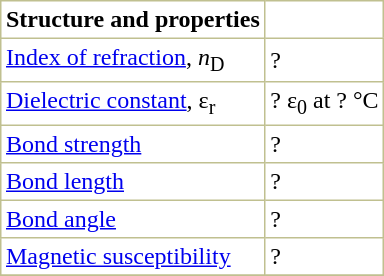<table border="1" cellspacing="0" cellpadding="3" style="margin: 0 0 0 0.5em; background: #FFFFFF; border-collapse: collapse; border-color: #C0C090;">
<tr>
<th>Structure and properties</th>
</tr>
<tr>
<td><a href='#'>Index of refraction</a>, <em>n</em><sub>D</sub></td>
<td>? </td>
</tr>
<tr>
<td><a href='#'>Dielectric constant</a>, ε<sub>r</sub></td>
<td>? ε<sub>0</sub> at ? °C </td>
</tr>
<tr>
<td><a href='#'>Bond strength</a></td>
<td>? </td>
</tr>
<tr>
<td><a href='#'>Bond length</a></td>
<td>? </td>
</tr>
<tr>
<td><a href='#'>Bond angle</a></td>
<td>? </td>
</tr>
<tr>
<td><a href='#'>Magnetic susceptibility</a></td>
<td>? </td>
</tr>
<tr>
</tr>
</table>
